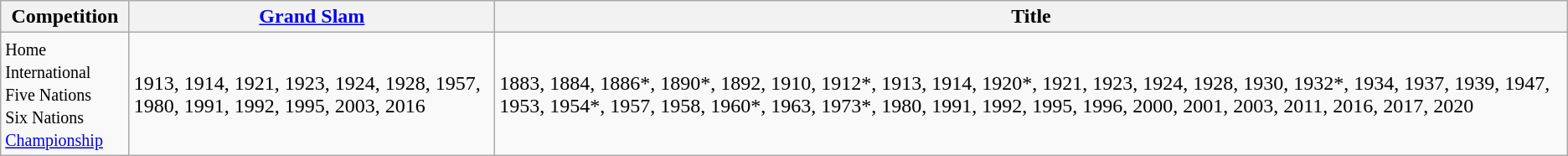<table class="wikitable">
<tr>
<th>Competition</th>
<th><a href='#'>Grand Slam</a></th>
<th>Title</th>
</tr>
<tr>
<td><small>Home International <br> Five Nations <br> Six Nations <br> <a href='#'>Championship</a> </small></td>
<td>1913, 1914, 1921, 1923, 1924, 1928, 1957, 1980, 1991, 1992, 1995, 2003, 2016</td>
<td>1883, 1884, 1886*, 1890*, 1892, 1910, 1912*, 1913, 1914, 1920*, 1921, 1923, 1924, 1928, 1930, 1932*, 1934, 1937, 1939, 1947, 1953, 1954*, 1957, 1958, 1960*, 1963, 1973*, 1980, 1991, 1992, 1995, 1996, 2000, 2001, 2003, 2011, 2016, 2017, 2020</td>
</tr>
</table>
